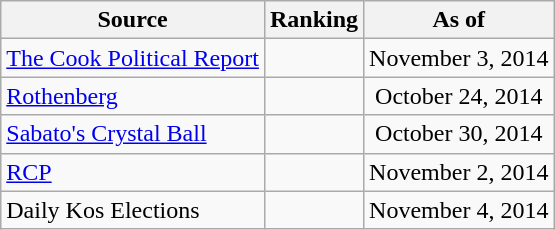<table class="wikitable" style="text-align:center">
<tr>
<th>Source</th>
<th>Ranking</th>
<th>As of</th>
</tr>
<tr>
<td align=left><a href='#'>The Cook Political Report</a></td>
<td></td>
<td>November 3, 2014</td>
</tr>
<tr>
<td align=left><a href='#'>Rothenberg</a></td>
<td></td>
<td>October 24, 2014</td>
</tr>
<tr>
<td align=left><a href='#'>Sabato's Crystal Ball</a></td>
<td></td>
<td>October 30, 2014</td>
</tr>
<tr>
<td align="left"><a href='#'>RCP</a></td>
<td></td>
<td>November 2, 2014</td>
</tr>
<tr>
<td align=left>Daily Kos Elections</td>
<td></td>
<td>November 4, 2014</td>
</tr>
</table>
